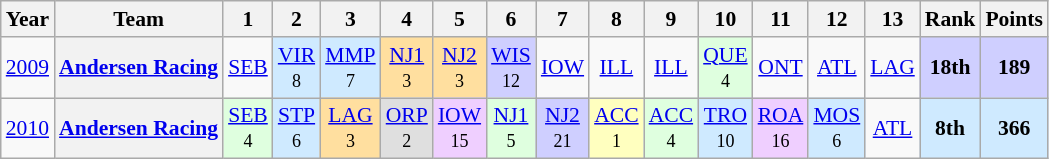<table class="wikitable" style="text-align:center; font-size:90%">
<tr>
<th>Year</th>
<th>Team</th>
<th>1</th>
<th>2</th>
<th>3</th>
<th>4</th>
<th>5</th>
<th>6</th>
<th>7</th>
<th>8</th>
<th>9</th>
<th>10</th>
<th>11</th>
<th>12</th>
<th>13</th>
<th>Rank</th>
<th>Points</th>
</tr>
<tr>
<td><a href='#'>2009</a></td>
<th><a href='#'>Andersen Racing</a></th>
<td><a href='#'>SEB</a><br><small></small></td>
<td style="background:#CFEAFF;"><a href='#'>VIR</a><br><small>8</small></td>
<td style="background:#CFEAFF;"><a href='#'>MMP</a><br><small>7</small></td>
<td style="background:#FFDF9F;"><a href='#'>NJ1</a><br><small>3</small></td>
<td style="background:#FFDF9F;"><a href='#'>NJ2</a><br><small>3</small></td>
<td style="background:#CFCFFF;"><a href='#'>WIS</a><br><small>12</small></td>
<td><a href='#'>IOW</a><br><small></small></td>
<td><a href='#'>ILL</a><br><small> </small></td>
<td><a href='#'>ILL</a><em><br><small> </small></td>
<td style="background:#DFFFDF;"><a href='#'>QUE</a><br><small>4</small></td>
<td><a href='#'>ONT</a><br><small> </small></td>
<td><a href='#'>ATL</a><br><small> </small></td>
<td><a href='#'>LAG</a><br><small> </small></td>
<td style="background:#CFCFFF;"><strong>18th</strong></td>
<td style="background:#CFCFFF;"><strong>189</strong></td>
</tr>
<tr>
<td><a href='#'>2010</a></td>
<th><a href='#'>Andersen Racing</a></th>
<td style="background:#DFFFDF;"><a href='#'>SEB</a><br><small>4</small></td>
<td style="background:#CFEAFF;"><a href='#'>STP</a><br><small>6</small></td>
<td style="background:#FFDF9F;"><a href='#'>LAG</a><br><small>3</small></td>
<td style="background:#DFDFDF;"><a href='#'>ORP</a><br><small>2</small></td>
<td style="background:#EFCFFF;"><a href='#'>IOW</a><br><small>15</small></td>
<td style="background:#DFFFDF;"><a href='#'>NJ1</a><br><small>5</small></td>
<td style="background:#CFCFFF;"><a href='#'>NJ2</a><br><small>21</small></td>
<td style="background:#FFFFBF;"><a href='#'>ACC</a><br><small>1</small></td>
<td style="background:#DFFFDF;"><a href='#'>ACC</a><br><small>4</small></td>
<td style="background:#CFEAFF;"><a href='#'>TRO</a><br><small>10</small></td>
<td style="background:#EFCFFF;"><a href='#'>ROA</a><br><small>16</small></td>
<td style="background:#CFEAFF;"><a href='#'>MOS</a><br><small>6</small></td>
<td><a href='#'>ATL</a><br><small> </small></td>
<td style="background:#CFEAFF;"><strong>8th</strong></td>
<td style="background:#CFEAFF;"><strong>366</strong></td>
</tr>
</table>
